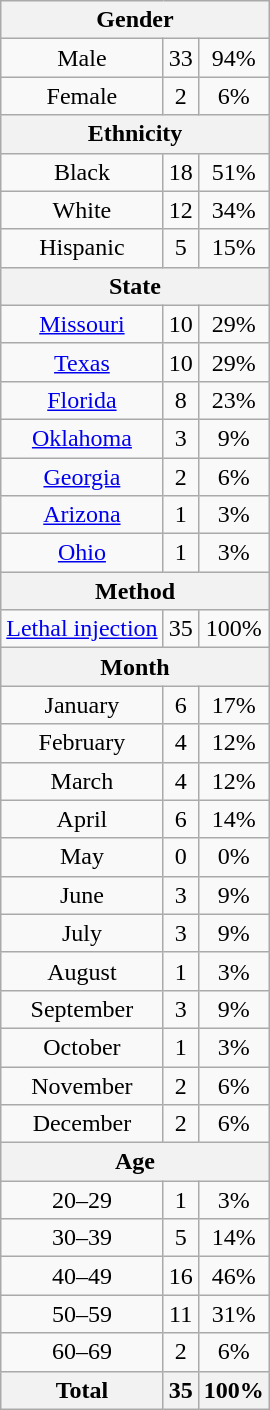<table class="wikitable" style="text-align:center;">
<tr>
<th colspan="3">Gender</th>
</tr>
<tr>
<td>Male</td>
<td>33</td>
<td>94%</td>
</tr>
<tr>
<td>Female</td>
<td>2</td>
<td>6%</td>
</tr>
<tr>
<th colspan="3">Ethnicity</th>
</tr>
<tr>
<td>Black</td>
<td>18</td>
<td>51%</td>
</tr>
<tr>
<td>White</td>
<td>12</td>
<td>34%</td>
</tr>
<tr>
<td>Hispanic</td>
<td>5</td>
<td>15%</td>
</tr>
<tr>
<th colspan="3">State</th>
</tr>
<tr>
<td><a href='#'>Missouri</a></td>
<td>10</td>
<td>29%</td>
</tr>
<tr>
<td><a href='#'>Texas</a></td>
<td>10</td>
<td>29%</td>
</tr>
<tr>
<td><a href='#'>Florida</a></td>
<td>8</td>
<td>23%</td>
</tr>
<tr>
<td><a href='#'>Oklahoma</a></td>
<td>3</td>
<td>9%</td>
</tr>
<tr>
<td><a href='#'>Georgia</a></td>
<td>2</td>
<td>6%</td>
</tr>
<tr>
<td><a href='#'>Arizona</a></td>
<td>1</td>
<td>3%</td>
</tr>
<tr>
<td><a href='#'>Ohio</a></td>
<td>1</td>
<td>3%</td>
</tr>
<tr>
<th colspan="3">Method</th>
</tr>
<tr>
<td><a href='#'>Lethal injection</a></td>
<td>35</td>
<td>100%</td>
</tr>
<tr>
<th colspan="3">Month</th>
</tr>
<tr>
<td>January</td>
<td>6</td>
<td>17%</td>
</tr>
<tr>
<td>February</td>
<td>4</td>
<td>12%</td>
</tr>
<tr>
<td>March</td>
<td>4</td>
<td>12%</td>
</tr>
<tr>
<td>April</td>
<td>6</td>
<td>14%</td>
</tr>
<tr>
<td>May</td>
<td>0</td>
<td>0%</td>
</tr>
<tr>
<td>June</td>
<td>3</td>
<td>9%</td>
</tr>
<tr>
<td>July</td>
<td>3</td>
<td>9%</td>
</tr>
<tr>
<td>August</td>
<td>1</td>
<td>3%</td>
</tr>
<tr>
<td>September</td>
<td>3</td>
<td>9%</td>
</tr>
<tr>
<td>October</td>
<td>1</td>
<td>3%</td>
</tr>
<tr>
<td>November</td>
<td>2</td>
<td>6%</td>
</tr>
<tr>
<td>December</td>
<td>2</td>
<td>6%</td>
</tr>
<tr>
<th colspan="3">Age</th>
</tr>
<tr>
<td>20–29</td>
<td>1</td>
<td>3%</td>
</tr>
<tr>
<td>30–39</td>
<td>5</td>
<td>14%</td>
</tr>
<tr>
<td>40–49</td>
<td>16</td>
<td>46%</td>
</tr>
<tr>
<td>50–59</td>
<td>11</td>
<td>31%</td>
</tr>
<tr>
<td>60–69</td>
<td>2</td>
<td>6%</td>
</tr>
<tr>
<th>Total</th>
<th>35</th>
<th>100%</th>
</tr>
</table>
